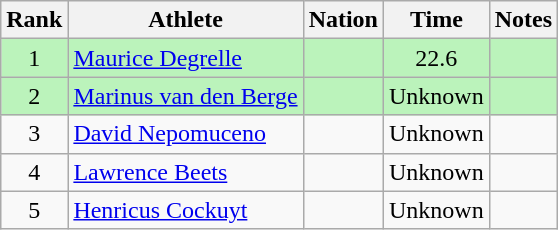<table class="wikitable sortable" style="text-align:center">
<tr>
<th>Rank</th>
<th>Athlete</th>
<th>Nation</th>
<th>Time</th>
<th>Notes</th>
</tr>
<tr bgcolor=bbf3bb>
<td>1</td>
<td align="left"><a href='#'>Maurice Degrelle</a></td>
<td align="left"></td>
<td>22.6</td>
<td></td>
</tr>
<tr bgcolor=bbf3bb>
<td>2</td>
<td align="left"><a href='#'>Marinus van den Berge</a></td>
<td align="left"></td>
<td data-sort-value=30.0>Unknown</td>
<td></td>
</tr>
<tr>
<td>3</td>
<td align="left"><a href='#'>David Nepomuceno</a></td>
<td align="left"></td>
<td data-sort-value=30.0>Unknown</td>
<td></td>
</tr>
<tr>
<td>4</td>
<td align="left"><a href='#'>Lawrence Beets</a></td>
<td align="left"></td>
<td data-sort-value=30.0>Unknown</td>
<td></td>
</tr>
<tr>
<td>5</td>
<td align="left"><a href='#'>Henricus Cockuyt</a></td>
<td align="left"></td>
<td data-sort-value=30.0>Unknown</td>
<td></td>
</tr>
</table>
